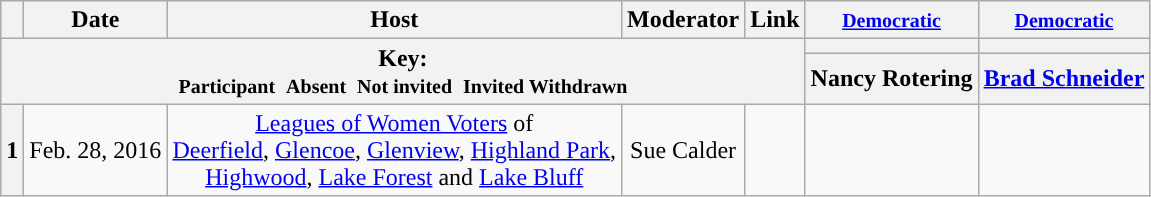<table class="wikitable" style="text-align:center;">
<tr>
<th scope="col"></th>
<th scope="col">Date</th>
<th scope="col">Host</th>
<th scope="col">Moderator</th>
<th scope="col">Link</th>
<th scope="col"><small><a href='#'>Democratic</a></small></th>
<th scope="col"><small><a href='#'>Democratic</a></small></th>
</tr>
<tr>
<th colspan="5" rowspan="2">Key:<br> <small>Participant </small>  <small>Absent </small>  <small>Not invited </small>  <small>Invited  Withdrawn</small></th>
<th scope="col" style="background:"></th>
<th scope="col" style="background:"></th>
</tr>
<tr>
<th scope="col">Nancy Rotering</th>
<th scope="col"><a href='#'>Brad Schneider</a></th>
</tr>
<tr>
<th>1</th>
<td style="white-space:nowrap;">Feb. 28, 2016</td>
<td style="white-space:nowrap;"><a href='#'>Leagues of Women Voters</a> of<br><a href='#'>Deerfield</a>, <a href='#'>Glencoe</a>, <a href='#'>Glenview</a>, <a href='#'>Highland Park</a>,<br><a href='#'>Highwood</a>, <a href='#'>Lake Forest</a> and <a href='#'>Lake Bluff</a></td>
<td style="white-space:nowrap;">Sue Calder</td>
<td style="white-space:nowrap;"></td>
<td></td>
<td></td>
</tr>
</table>
